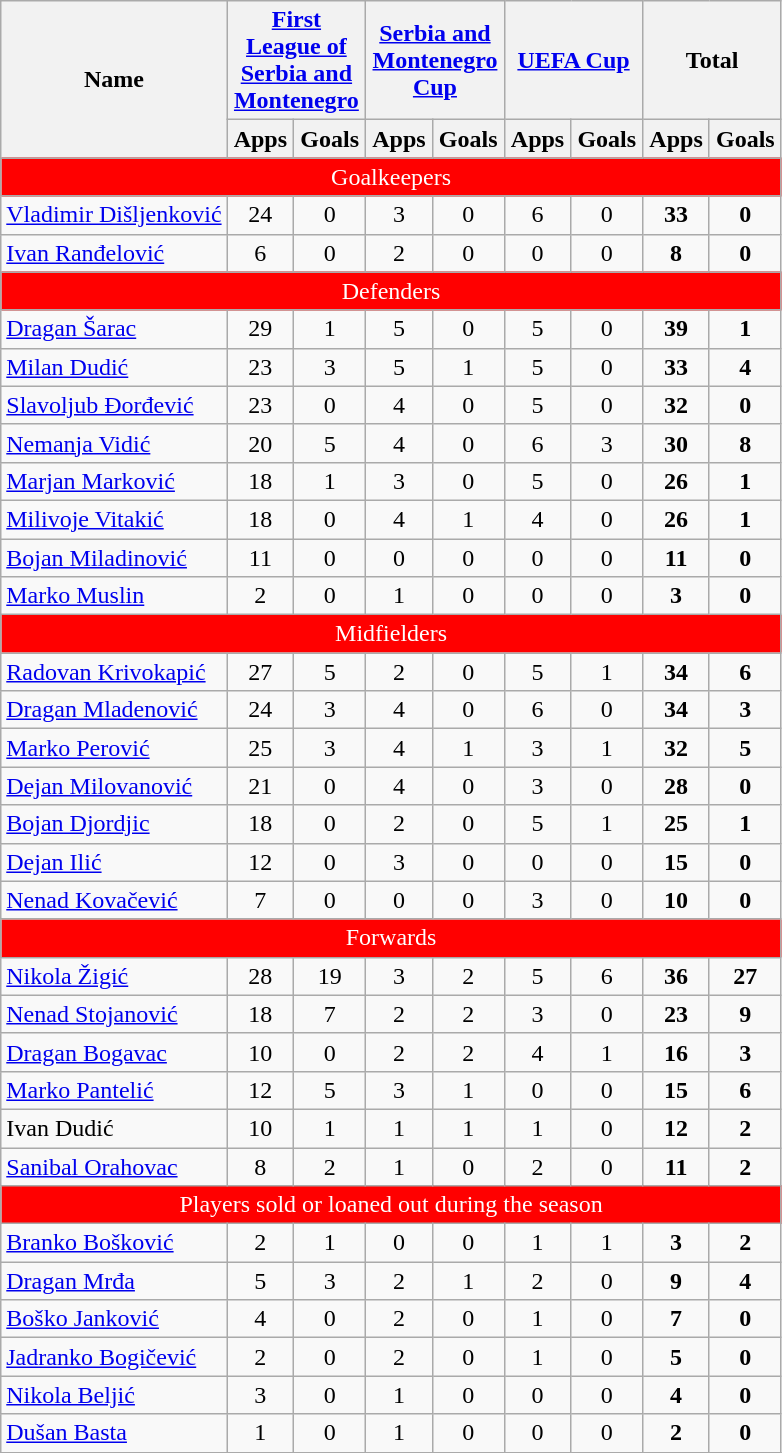<table class="wikitable" style="text-align:center">
<tr>
<th rowspan="2">Name</th>
<th colspan="2" width="85"><a href='#'>First League of Serbia and Montenegro</a></th>
<th colspan="2" width="85"><a href='#'>Serbia and Montenegro Cup</a></th>
<th colspan="2" width="85"><a href='#'>UEFA Cup</a></th>
<th colspan="2" width="85">Total</th>
</tr>
<tr>
<th>Apps</th>
<th>Goals</th>
<th>Apps</th>
<th>Goals</th>
<th>Apps</th>
<th>Goals</th>
<th>Apps</th>
<th>Goals</th>
</tr>
<tr>
<td style="background: red;color:white" align=center colspan="15">Goalkeepers</td>
</tr>
<tr>
<td align="left">  <a href='#'>Vladimir Dišljenković</a></td>
<td>24</td>
<td>0</td>
<td>3</td>
<td>0</td>
<td>6</td>
<td>0</td>
<td><strong>33</strong></td>
<td><strong>0</strong></td>
</tr>
<tr>
<td align="left"> <a href='#'>Ivan Ranđelović</a></td>
<td>6</td>
<td>0</td>
<td>2</td>
<td>0</td>
<td>0</td>
<td>0</td>
<td><strong>8</strong></td>
<td><strong>0</strong></td>
</tr>
<tr>
<td align=center colspan="15" style="background: red;color:white">Defenders</td>
</tr>
<tr>
<td align="left"> <a href='#'>Dragan Šarac</a></td>
<td>29</td>
<td>1</td>
<td>5</td>
<td>0</td>
<td>5</td>
<td>0</td>
<td><strong>39</strong></td>
<td><strong>1</strong></td>
</tr>
<tr>
<td align="left"> <a href='#'>Milan Dudić</a></td>
<td>23</td>
<td>3</td>
<td>5</td>
<td>1</td>
<td>5</td>
<td>0</td>
<td><strong>33</strong></td>
<td><strong>4</strong></td>
</tr>
<tr>
<td align="left"> <a href='#'>Slavoljub Đorđević</a></td>
<td>23</td>
<td>0</td>
<td>4</td>
<td>0</td>
<td>5</td>
<td>0</td>
<td><strong>32</strong></td>
<td><strong>0</strong></td>
</tr>
<tr>
<td align="left"> <a href='#'>Nemanja Vidić</a></td>
<td>20</td>
<td>5</td>
<td>4</td>
<td>0</td>
<td>6</td>
<td>3</td>
<td><strong>30</strong></td>
<td><strong>8</strong></td>
</tr>
<tr>
<td align="left"> <a href='#'>Marjan Marković</a></td>
<td>18</td>
<td>1</td>
<td>3</td>
<td>0</td>
<td>5</td>
<td>0</td>
<td><strong>26</strong></td>
<td><strong>1</strong></td>
</tr>
<tr>
<td align="left"> <a href='#'>Milivoje Vitakić</a></td>
<td>18</td>
<td>0</td>
<td>4</td>
<td>1</td>
<td>4</td>
<td>0</td>
<td><strong>26</strong></td>
<td><strong>1</strong></td>
</tr>
<tr>
<td align="left"> <a href='#'>Bojan Miladinović</a></td>
<td>11</td>
<td>0</td>
<td>0</td>
<td>0</td>
<td>0</td>
<td>0</td>
<td><strong>11</strong></td>
<td><strong>0</strong></td>
</tr>
<tr>
<td align="left"> <a href='#'>Marko Muslin</a></td>
<td>2</td>
<td>0</td>
<td>1</td>
<td>0</td>
<td>0</td>
<td>0</td>
<td><strong>3</strong></td>
<td><strong>0</strong></td>
</tr>
<tr>
<td align=center colspan="15" style="background: red;color:white">Midfielders</td>
</tr>
<tr>
<td align="left"> <a href='#'>Radovan Krivokapić</a></td>
<td>27</td>
<td>5</td>
<td>2</td>
<td>0</td>
<td>5</td>
<td>1</td>
<td><strong>34</strong></td>
<td><strong>6</strong></td>
</tr>
<tr>
<td align="left"> <a href='#'>Dragan Mladenović</a></td>
<td>24</td>
<td>3</td>
<td>4</td>
<td>0</td>
<td>6</td>
<td>0</td>
<td><strong>34</strong></td>
<td><strong>3</strong></td>
</tr>
<tr>
<td align="left"> <a href='#'>Marko Perović</a></td>
<td>25</td>
<td>3</td>
<td>4</td>
<td>1</td>
<td>3</td>
<td>1</td>
<td><strong>32</strong></td>
<td><strong>5</strong></td>
</tr>
<tr>
<td align="left"> <a href='#'>Dejan Milovanović</a></td>
<td>21</td>
<td>0</td>
<td>4</td>
<td>0</td>
<td>3</td>
<td>0</td>
<td><strong>28</strong></td>
<td><strong>0</strong></td>
</tr>
<tr>
<td align="left">  <a href='#'>Bojan Djordjic</a></td>
<td>18</td>
<td>0</td>
<td>2</td>
<td>0</td>
<td>5</td>
<td>1</td>
<td><strong>25</strong></td>
<td><strong>1</strong></td>
</tr>
<tr>
<td align="left"> <a href='#'>Dejan Ilić</a></td>
<td>12</td>
<td>0</td>
<td>3</td>
<td>0</td>
<td>0</td>
<td>0</td>
<td><strong>15</strong></td>
<td><strong>0</strong></td>
</tr>
<tr>
<td align="left"> <a href='#'>Nenad Kovačević</a></td>
<td>7</td>
<td>0</td>
<td>0</td>
<td>0</td>
<td>3</td>
<td>0</td>
<td><strong>10</strong></td>
<td><strong>0</strong></td>
</tr>
<tr>
<td align=center colspan="15" style="background: red;color:white">Forwards</td>
</tr>
<tr>
<td align="left"> <a href='#'>Nikola Žigić</a></td>
<td>28</td>
<td>19</td>
<td>3</td>
<td>2</td>
<td>5</td>
<td>6</td>
<td><strong>36</strong></td>
<td><strong>27</strong></td>
</tr>
<tr>
<td align="left"> <a href='#'>Nenad Stojanović</a></td>
<td>18</td>
<td>7</td>
<td>2</td>
<td>2</td>
<td>3</td>
<td>0</td>
<td><strong>23</strong></td>
<td><strong>9</strong></td>
</tr>
<tr>
<td align="left"> <a href='#'>Dragan Bogavac</a></td>
<td>10</td>
<td>0</td>
<td>2</td>
<td>2</td>
<td>4</td>
<td>1</td>
<td><strong>16</strong></td>
<td><strong>3</strong></td>
</tr>
<tr>
<td align="left"> <a href='#'>Marko Pantelić</a></td>
<td>12</td>
<td>5</td>
<td>3</td>
<td>1</td>
<td>0</td>
<td>0</td>
<td><strong>15</strong></td>
<td><strong>6</strong></td>
</tr>
<tr>
<td align="left"> Ivan Dudić</td>
<td>10</td>
<td>1</td>
<td>1</td>
<td>1</td>
<td>1</td>
<td>0</td>
<td><strong>12</strong></td>
<td><strong>2</strong></td>
</tr>
<tr>
<td align="left"> <a href='#'>Sanibal Orahovac</a></td>
<td>8</td>
<td>2</td>
<td>1</td>
<td>0</td>
<td>2</td>
<td>0</td>
<td><strong>11</strong></td>
<td><strong>2</strong></td>
</tr>
<tr>
<td align=center colspan="15" style="background: red;color:white">Players sold or loaned out during the season</td>
</tr>
<tr>
<td align="left"> <a href='#'>Branko Bošković</a></td>
<td>2</td>
<td>1</td>
<td>0</td>
<td>0</td>
<td>1</td>
<td>1</td>
<td><strong>3</strong></td>
<td><strong>2</strong></td>
</tr>
<tr>
<td align="left"> <a href='#'>Dragan Mrđa</a></td>
<td>5</td>
<td>3</td>
<td>2</td>
<td>1</td>
<td>2</td>
<td>0</td>
<td><strong>9</strong></td>
<td><strong>4</strong></td>
</tr>
<tr>
<td align="left"> <a href='#'>Boško Janković</a></td>
<td>4</td>
<td>0</td>
<td>2</td>
<td>0</td>
<td>1</td>
<td>0</td>
<td><strong>7</strong></td>
<td><strong>0</strong></td>
</tr>
<tr>
<td align="left"> <a href='#'>Jadranko Bogičević</a></td>
<td>2</td>
<td>0</td>
<td>2</td>
<td>0</td>
<td>1</td>
<td>0</td>
<td><strong>5</strong></td>
<td><strong>0</strong></td>
</tr>
<tr>
<td align="left"> <a href='#'>Nikola Beljić</a></td>
<td>3</td>
<td>0</td>
<td>1</td>
<td>0</td>
<td>0</td>
<td>0</td>
<td><strong>4</strong></td>
<td><strong>0</strong></td>
</tr>
<tr>
<td align="left"> <a href='#'>Dušan Basta</a></td>
<td>1</td>
<td>0</td>
<td>1</td>
<td>0</td>
<td>0</td>
<td>0</td>
<td><strong>2</strong></td>
<td><strong>0</strong></td>
</tr>
<tr>
</tr>
</table>
